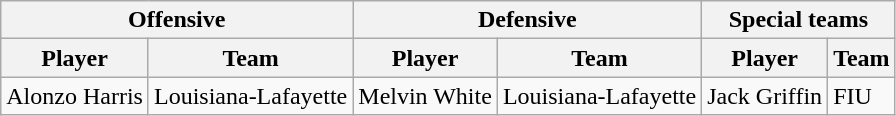<table class="wikitable">
<tr>
<th colspan="2">Offensive</th>
<th colspan="2">Defensive</th>
<th colspan="2">Special teams</th>
</tr>
<tr>
<th>Player</th>
<th>Team</th>
<th>Player</th>
<th>Team</th>
<th>Player</th>
<th>Team</th>
</tr>
<tr>
<td>Alonzo Harris</td>
<td>Louisiana-Lafayette</td>
<td>Melvin White</td>
<td>Louisiana-Lafayette</td>
<td>Jack Griffin</td>
<td>FIU</td>
</tr>
</table>
